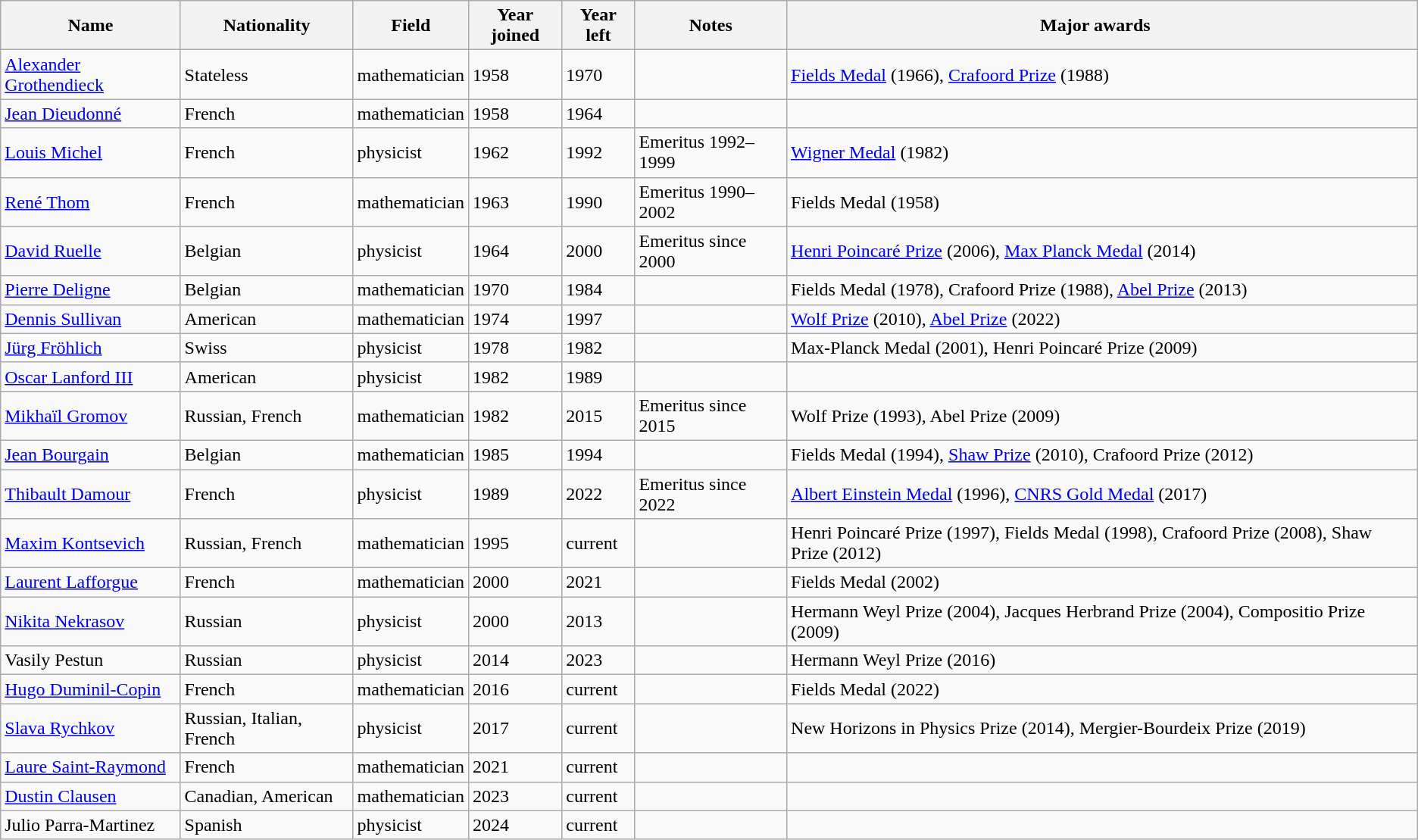<table class="wikitable sortable">
<tr>
<th>Name</th>
<th>Nationality</th>
<th>Field</th>
<th>Year joined</th>
<th>Year left</th>
<th>Notes</th>
<th>Major awards   </th>
</tr>
<tr>
<td><a href='#'>Alexander Grothendieck</a></td>
<td>Stateless</td>
<td>mathematician</td>
<td>1958</td>
<td>1970</td>
<td></td>
<td><a href='#'>Fields Medal</a> (1966), <a href='#'>Crafoord Prize</a> (1988)</td>
</tr>
<tr>
<td><a href='#'>Jean Dieudonné</a></td>
<td>French</td>
<td>mathematician</td>
<td>1958</td>
<td>1964</td>
<td></td>
<td></td>
</tr>
<tr>
<td><a href='#'>Louis Michel</a></td>
<td>French</td>
<td>physicist</td>
<td>1962</td>
<td>1992</td>
<td>Emeritus 1992–1999</td>
<td><a href='#'>Wigner Medal</a> (1982)</td>
</tr>
<tr>
<td><a href='#'>René Thom</a></td>
<td>French</td>
<td>mathematician</td>
<td>1963</td>
<td>1990</td>
<td>Emeritus 1990–2002</td>
<td>Fields Medal (1958)</td>
</tr>
<tr>
<td><a href='#'>David Ruelle</a></td>
<td>Belgian</td>
<td>physicist</td>
<td>1964</td>
<td>2000</td>
<td>Emeritus since 2000</td>
<td><a href='#'>Henri Poincaré Prize</a> (2006), <a href='#'>Max Planck Medal</a> (2014)</td>
</tr>
<tr>
<td><a href='#'>Pierre Deligne</a></td>
<td>Belgian</td>
<td>mathematician</td>
<td>1970</td>
<td>1984</td>
<td></td>
<td>Fields Medal (1978), Crafoord Prize (1988), <a href='#'>Abel Prize</a> (2013)</td>
</tr>
<tr>
<td><a href='#'>Dennis Sullivan</a></td>
<td>American</td>
<td>mathematician</td>
<td>1974</td>
<td>1997</td>
<td></td>
<td><a href='#'>Wolf Prize</a> (2010), <a href='#'>Abel Prize</a> (2022)</td>
</tr>
<tr>
<td><a href='#'>Jürg Fröhlich</a></td>
<td>Swiss</td>
<td>physicist</td>
<td>1978</td>
<td>1982</td>
<td></td>
<td>Max-Planck Medal (2001), Henri Poincaré Prize (2009)</td>
</tr>
<tr>
<td><a href='#'>Oscar Lanford III</a></td>
<td>American</td>
<td>physicist</td>
<td>1982</td>
<td>1989</td>
<td></td>
<td></td>
</tr>
<tr>
<td><a href='#'>Mikhaïl Gromov</a></td>
<td>Russian, French</td>
<td>mathematician</td>
<td>1982</td>
<td>2015</td>
<td>Emeritus since 2015</td>
<td>Wolf Prize (1993), Abel Prize (2009)</td>
</tr>
<tr>
<td><a href='#'>Jean Bourgain</a></td>
<td>Belgian</td>
<td>mathematician</td>
<td>1985</td>
<td>1994</td>
<td></td>
<td>Fields Medal (1994), <a href='#'>Shaw Prize</a> (2010), Crafoord Prize (2012)</td>
</tr>
<tr>
<td><a href='#'>Thibault Damour</a></td>
<td>French</td>
<td>physicist</td>
<td>1989</td>
<td>2022</td>
<td>Emeritus since 2022</td>
<td><a href='#'>Albert Einstein Medal</a> (1996), <a href='#'>CNRS Gold Medal</a> (2017)</td>
</tr>
<tr>
<td><a href='#'>Maxim Kontsevich</a></td>
<td>Russian, French</td>
<td>mathematician</td>
<td>1995</td>
<td>current</td>
<td></td>
<td>Henri Poincaré Prize (1997), Fields Medal (1998), Crafoord Prize (2008), Shaw Prize (2012)</td>
</tr>
<tr>
<td><a href='#'>Laurent Lafforgue</a></td>
<td>French</td>
<td>mathematician</td>
<td>2000</td>
<td>2021</td>
<td></td>
<td>Fields Medal (2002)</td>
</tr>
<tr>
<td><a href='#'>Nikita Nekrasov</a></td>
<td>Russian</td>
<td>physicist</td>
<td>2000</td>
<td>2013</td>
<td></td>
<td>Hermann Weyl Prize (2004), Jacques Herbrand Prize (2004), Compositio Prize (2009)</td>
</tr>
<tr>
<td>Vasily Pestun</td>
<td>Russian</td>
<td>physicist</td>
<td>2014</td>
<td>2023</td>
<td></td>
<td>Hermann Weyl Prize (2016)</td>
</tr>
<tr>
<td><a href='#'>Hugo Duminil-Copin</a></td>
<td>French</td>
<td>mathematician</td>
<td>2016</td>
<td>current</td>
<td></td>
<td>Fields Medal (2022)</td>
</tr>
<tr>
<td><a href='#'>Slava Rychkov</a></td>
<td>Russian, Italian, French</td>
<td>physicist</td>
<td>2017</td>
<td>current</td>
<td></td>
<td>New Horizons in Physics Prize (2014), Mergier-Bourdeix Prize (2019)</td>
</tr>
<tr>
<td><a href='#'>Laure Saint-Raymond</a></td>
<td>French</td>
<td>mathematician</td>
<td>2021</td>
<td>current</td>
<td></td>
<td></td>
</tr>
<tr>
<td><a href='#'>Dustin Clausen</a></td>
<td>Canadian, American</td>
<td>mathematician</td>
<td>2023</td>
<td>current</td>
<td></td>
<td></td>
</tr>
<tr>
<td>Julio Parra-Martinez</td>
<td>Spanish</td>
<td>physicist</td>
<td>2024</td>
<td>current</td>
<td></td>
<td></td>
</tr>
</table>
